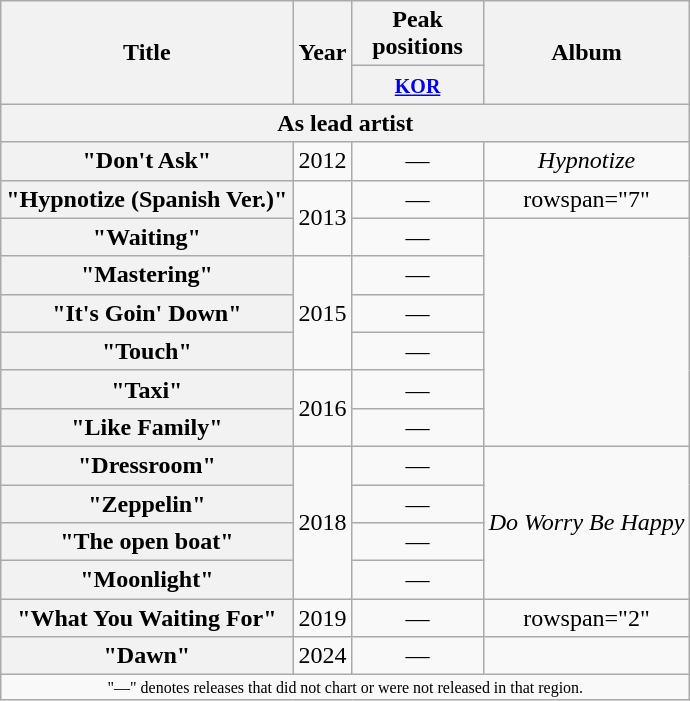<table class="wikitable plainrowheaders" style="text-align:center;">
<tr>
<th scope="col" rowspan="2">Title</th>
<th scope="col" rowspan="2">Year</th>
<th scope="col" colspan="1" style="width:5em;">Peak positions</th>
<th scope="col" rowspan="2">Album</th>
</tr>
<tr>
<th><small><a href='#'>KOR</a></small><br></th>
</tr>
<tr>
<th scope="col" colspan="5">As lead artist</th>
</tr>
<tr>
<th scope="row">"Don't Ask"   </th>
<td>2012</td>
<td>—</td>
<td><em>Hypnotize</em></td>
</tr>
<tr>
<th scope="row">"Hypnotize (Spanish Ver.)" </th>
<td rowspan="2">2013</td>
<td>—</td>
<td>rowspan="7" </td>
</tr>
<tr>
<th scope="row">"Waiting"  </th>
<td>—</td>
</tr>
<tr>
<th scope="row">"Mastering" </th>
<td rowspan="3">2015</td>
<td>—</td>
</tr>
<tr>
<th scope="row">"It's Goin' Down" </th>
<td>—</td>
</tr>
<tr>
<th scope="row">"Touch"</th>
<td>—</td>
</tr>
<tr>
<th scope="row">"Taxi"</th>
<td rowspan="2">2016</td>
<td>—</td>
</tr>
<tr>
<th scope="row">"Like Family" </th>
<td>—</td>
</tr>
<tr>
<th scope="row">"Dressroom" </th>
<td rowspan="4">2018</td>
<td>—</td>
<td rowspan="4"><em>Do Worry Be Happy</em></td>
</tr>
<tr>
<th scope="row">"Zeppelin" </th>
<td>—</td>
</tr>
<tr>
<th scope="row">"The open boat"  </th>
<td>—</td>
</tr>
<tr>
<th scope="row">"Moonlight"   </th>
<td>—</td>
</tr>
<tr>
<th scope="row">"What You Waiting For"  </th>
<td>2019</td>
<td>—</td>
<td>rowspan="2" </td>
</tr>
<tr>
<th scope="row">"Dawn"</th>
<td>2024</td>
<td>—</td>
</tr>
<tr>
<td colspan="4" style="font-size:8pt">"—" denotes releases that did not chart or were not released in that region.</td>
</tr>
</table>
